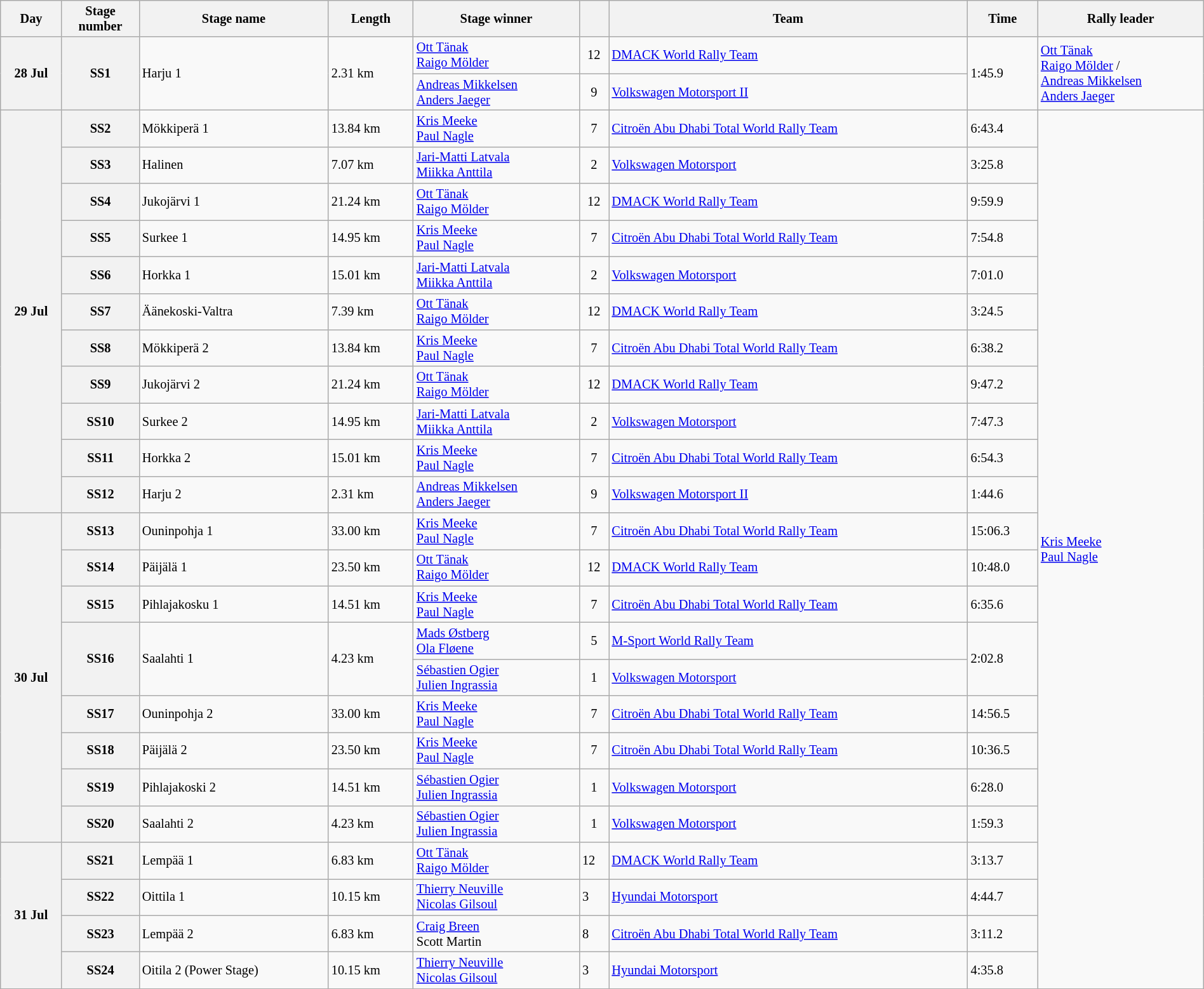<table class="wikitable" width=100% style="font-size: 85%;">
<tr>
<th>Day</th>
<th>Stage<br>number</th>
<th>Stage name</th>
<th>Length</th>
<th>Stage winner</th>
<th><br></th>
<th>Team</th>
<th>Time</th>
<th>Rally leader</th>
</tr>
<tr>
<th rowspan="2">28 Jul</th>
<th rowspan="2">SS1</th>
<td rowspan="2"> Harju 1</td>
<td rowspan="2">2.31 km</td>
<td> <a href='#'>Ott Tänak</a><br> <a href='#'>Raigo Mölder</a></td>
<td align="center">12</td>
<td> <a href='#'>DMACK World Rally Team</a></td>
<td rowspan="2">1:45.9</td>
<td rowspan="2"> <a href='#'>Ott Tänak</a><br> <a href='#'>Raigo Mölder</a> /<br> <a href='#'>Andreas Mikkelsen</a><br> <a href='#'>Anders Jaeger</a></td>
</tr>
<tr>
<td> <a href='#'>Andreas Mikkelsen</a><br> <a href='#'>Anders Jaeger</a></td>
<td align="center">9</td>
<td><a href='#'>Volkswagen Motorsport II</a></td>
</tr>
<tr>
<th rowspan="11">29 Jul</th>
<th>SS2</th>
<td> Mökkiperä 1</td>
<td>13.84 km</td>
<td> <a href='#'>Kris Meeke</a><br> <a href='#'>Paul Nagle</a></td>
<td align="center">7</td>
<td><a href='#'>Citroën Abu Dhabi Total World Rally Team</a></td>
<td>6:43.4</td>
<td rowspan="24"> <a href='#'>Kris Meeke</a><br> <a href='#'>Paul Nagle</a></td>
</tr>
<tr>
<th>SS3</th>
<td> Halinen</td>
<td>7.07 km</td>
<td> <a href='#'>Jari-Matti Latvala</a><br> <a href='#'>Miikka Anttila</a></td>
<td align="center">2</td>
<td><a href='#'>Volkswagen Motorsport</a></td>
<td>3:25.8</td>
</tr>
<tr>
<th>SS4</th>
<td> Jukojärvi 1</td>
<td>21.24 km</td>
<td> <a href='#'>Ott Tänak</a><br> <a href='#'>Raigo Mölder</a></td>
<td align="center">12</td>
<td> <a href='#'>DMACK World Rally Team</a></td>
<td>9:59.9</td>
</tr>
<tr>
<th>SS5</th>
<td> Surkee 1</td>
<td>14.95 km</td>
<td> <a href='#'>Kris Meeke</a><br> <a href='#'>Paul Nagle</a></td>
<td align="center">7</td>
<td><a href='#'>Citroën Abu Dhabi Total World Rally Team</a></td>
<td>7:54.8</td>
</tr>
<tr>
<th>SS6</th>
<td> Horkka 1</td>
<td>15.01 km</td>
<td> <a href='#'>Jari-Matti Latvala</a><br> <a href='#'>Miikka Anttila</a></td>
<td align="center">2</td>
<td><a href='#'>Volkswagen Motorsport</a></td>
<td>7:01.0</td>
</tr>
<tr>
<th>SS7</th>
<td> Äänekoski-Valtra</td>
<td>7.39 km</td>
<td> <a href='#'>Ott Tänak</a><br> <a href='#'>Raigo Mölder</a></td>
<td align="center">12</td>
<td> <a href='#'>DMACK World Rally Team</a></td>
<td>3:24.5</td>
</tr>
<tr>
<th>SS8</th>
<td> Mökkiperä 2</td>
<td>13.84 km</td>
<td> <a href='#'>Kris Meeke</a><br> <a href='#'>Paul Nagle</a></td>
<td align="center">7</td>
<td><a href='#'>Citroën Abu Dhabi Total World Rally Team</a></td>
<td>6:38.2</td>
</tr>
<tr>
<th>SS9</th>
<td> Jukojärvi 2</td>
<td>21.24 km</td>
<td> <a href='#'>Ott Tänak</a><br> <a href='#'>Raigo Mölder</a></td>
<td align="center">12</td>
<td> <a href='#'>DMACK World Rally Team</a></td>
<td>9:47.2</td>
</tr>
<tr>
<th>SS10</th>
<td> Surkee 2</td>
<td>14.95 km</td>
<td> <a href='#'>Jari-Matti Latvala</a><br> <a href='#'>Miikka Anttila</a></td>
<td align="center">2</td>
<td><a href='#'>Volkswagen Motorsport</a></td>
<td>7:47.3</td>
</tr>
<tr>
<th>SS11</th>
<td> Horkka 2</td>
<td>15.01 km</td>
<td> <a href='#'>Kris Meeke</a><br> <a href='#'>Paul Nagle</a></td>
<td align="center">7</td>
<td><a href='#'>Citroën Abu Dhabi Total World Rally Team</a></td>
<td>6:54.3</td>
</tr>
<tr>
<th>SS12</th>
<td> Harju 2</td>
<td>2.31 km</td>
<td> <a href='#'>Andreas Mikkelsen</a><br> <a href='#'>Anders Jaeger</a></td>
<td align="center">9</td>
<td><a href='#'>Volkswagen Motorsport II</a></td>
<td>1:44.6</td>
</tr>
<tr>
<th rowspan="9">30 Jul</th>
<th>SS13</th>
<td> Ouninpohja 1</td>
<td>33.00 km</td>
<td> <a href='#'>Kris Meeke</a><br> <a href='#'>Paul Nagle</a></td>
<td align="center">7</td>
<td><a href='#'>Citroën Abu Dhabi Total World Rally Team</a></td>
<td>15:06.3</td>
</tr>
<tr>
<th>SS14</th>
<td> Päijälä 1</td>
<td>23.50 km</td>
<td> <a href='#'>Ott Tänak</a><br> <a href='#'>Raigo Mölder</a></td>
<td align="center">12</td>
<td> <a href='#'>DMACK World Rally Team</a></td>
<td>10:48.0</td>
</tr>
<tr>
<th>SS15</th>
<td> Pihlajakosku 1</td>
<td>14.51 km</td>
<td> <a href='#'>Kris Meeke</a><br> <a href='#'>Paul Nagle</a></td>
<td align="center">7</td>
<td><a href='#'>Citroën Abu Dhabi Total World Rally Team</a></td>
<td>6:35.6</td>
</tr>
<tr>
<th rowspan="2">SS16</th>
<td rowspan="2"> Saalahti 1</td>
<td rowspan="2">4.23 km</td>
<td> <a href='#'>Mads Østberg</a><br> <a href='#'>Ola Fløene</a></td>
<td align="center">5</td>
<td> <a href='#'>M-Sport World Rally Team</a></td>
<td rowspan="2">2:02.8</td>
</tr>
<tr>
<td> <a href='#'>Sébastien Ogier</a><br> <a href='#'>Julien Ingrassia</a></td>
<td align="center">1</td>
<td><a href='#'>Volkswagen Motorsport</a></td>
</tr>
<tr>
<th>SS17</th>
<td> Ouninpohja 2</td>
<td>33.00 km</td>
<td> <a href='#'>Kris Meeke</a><br> <a href='#'>Paul Nagle</a></td>
<td align="center">7</td>
<td><a href='#'>Citroën Abu Dhabi Total World Rally Team</a></td>
<td>14:56.5</td>
</tr>
<tr>
<th>SS18</th>
<td> Päijälä 2</td>
<td>23.50 km</td>
<td> <a href='#'>Kris Meeke</a><br> <a href='#'>Paul Nagle</a></td>
<td align="center">7</td>
<td><a href='#'>Citroën Abu Dhabi Total World Rally Team</a></td>
<td>10:36.5</td>
</tr>
<tr>
<th>SS19</th>
<td> Pihlajakoski 2</td>
<td>14.51 km</td>
<td> <a href='#'>Sébastien Ogier</a><br> <a href='#'>Julien Ingrassia</a></td>
<td align="center">1</td>
<td><a href='#'>Volkswagen Motorsport</a></td>
<td>6:28.0</td>
</tr>
<tr>
<th>SS20</th>
<td> Saalahti 2</td>
<td>4.23 km</td>
<td> <a href='#'>Sébastien Ogier</a><br> <a href='#'>Julien Ingrassia</a></td>
<td align="center">1</td>
<td><a href='#'>Volkswagen Motorsport</a></td>
<td>1:59.3</td>
</tr>
<tr>
<th rowspan="4">31 Jul</th>
<th>SS21</th>
<td>Lempää 1</td>
<td>6.83 km</td>
<td> <a href='#'>Ott Tänak</a><br> <a href='#'>Raigo Mölder</a></td>
<td>12</td>
<td> <a href='#'>DMACK World Rally Team</a></td>
<td>3:13.7</td>
</tr>
<tr>
<th>SS22</th>
<td>Oittila 1</td>
<td>10.15 km</td>
<td> <a href='#'>Thierry Neuville</a><br> <a href='#'>Nicolas Gilsoul</a></td>
<td>3</td>
<td><a href='#'>Hyundai Motorsport</a></td>
<td>4:44.7</td>
</tr>
<tr>
<th>SS23</th>
<td> Lempää 2</td>
<td>6.83 km</td>
<td> <a href='#'>Craig Breen</a><br> Scott Martin</td>
<td>8</td>
<td><a href='#'>Citroën Abu Dhabi Total World Rally Team</a></td>
<td>3:11.2</td>
</tr>
<tr>
<th>SS24</th>
<td> Oitila 2 (Power Stage)</td>
<td>10.15 km</td>
<td> <a href='#'>Thierry Neuville</a><br> <a href='#'>Nicolas Gilsoul</a></td>
<td>3</td>
<td><a href='#'>Hyundai Motorsport</a></td>
<td>4:35.8</td>
</tr>
<tr>
</tr>
</table>
